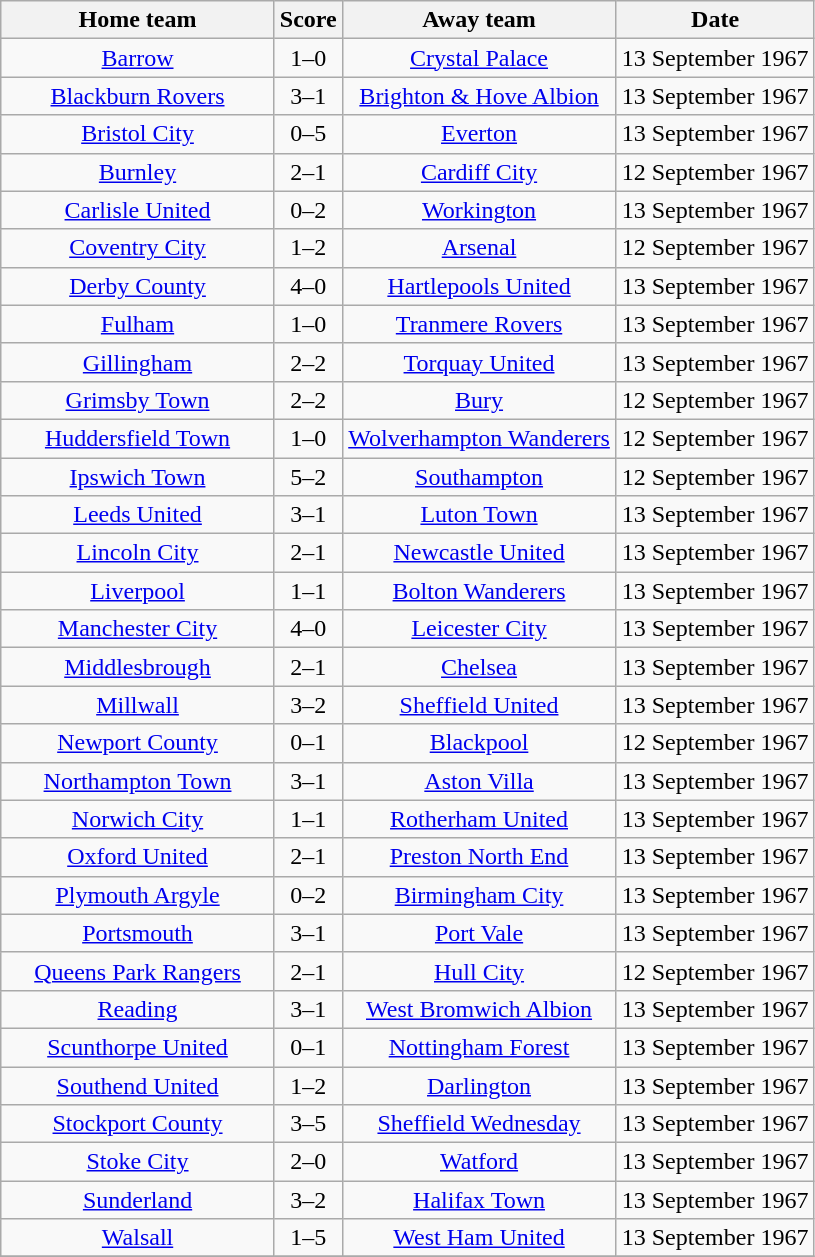<table class="wikitable" style="text-align:center;">
<tr>
<th width=175>Home team</th>
<th width=20>Score</th>
<th width=175>Away team</th>
<th width=125>Date</th>
</tr>
<tr>
<td><a href='#'>Barrow</a></td>
<td>1–0</td>
<td><a href='#'>Crystal Palace</a></td>
<td>13 September 1967</td>
</tr>
<tr>
<td><a href='#'>Blackburn Rovers</a></td>
<td>3–1</td>
<td><a href='#'>Brighton & Hove Albion</a></td>
<td>13 September 1967</td>
</tr>
<tr>
<td><a href='#'>Bristol City</a></td>
<td>0–5</td>
<td><a href='#'>Everton</a></td>
<td>13 September 1967</td>
</tr>
<tr>
<td><a href='#'>Burnley</a></td>
<td>2–1</td>
<td><a href='#'>Cardiff City</a></td>
<td>12 September 1967</td>
</tr>
<tr>
<td><a href='#'>Carlisle United</a></td>
<td>0–2</td>
<td><a href='#'>Workington</a></td>
<td>13 September 1967</td>
</tr>
<tr>
<td><a href='#'>Coventry City</a></td>
<td>1–2</td>
<td><a href='#'>Arsenal</a></td>
<td>12 September 1967</td>
</tr>
<tr>
<td><a href='#'>Derby County</a></td>
<td>4–0</td>
<td><a href='#'>Hartlepools United</a></td>
<td>13 September 1967</td>
</tr>
<tr>
<td><a href='#'>Fulham</a></td>
<td>1–0</td>
<td><a href='#'>Tranmere Rovers</a></td>
<td>13 September 1967</td>
</tr>
<tr>
<td><a href='#'>Gillingham</a></td>
<td>2–2</td>
<td><a href='#'>Torquay United</a></td>
<td>13 September 1967</td>
</tr>
<tr>
<td><a href='#'>Grimsby Town</a></td>
<td>2–2</td>
<td><a href='#'>Bury</a></td>
<td>12 September 1967</td>
</tr>
<tr>
<td><a href='#'>Huddersfield Town</a></td>
<td>1–0</td>
<td><a href='#'>Wolverhampton Wanderers</a></td>
<td>12 September 1967</td>
</tr>
<tr>
<td><a href='#'>Ipswich Town</a></td>
<td>5–2</td>
<td><a href='#'>Southampton</a></td>
<td>12 September 1967</td>
</tr>
<tr>
<td><a href='#'>Leeds United</a></td>
<td>3–1</td>
<td><a href='#'>Luton Town</a></td>
<td>13 September 1967</td>
</tr>
<tr>
<td><a href='#'>Lincoln City</a></td>
<td>2–1</td>
<td><a href='#'>Newcastle United</a></td>
<td>13 September 1967</td>
</tr>
<tr>
<td><a href='#'>Liverpool</a></td>
<td>1–1</td>
<td><a href='#'>Bolton Wanderers</a></td>
<td>13 September 1967</td>
</tr>
<tr>
<td><a href='#'>Manchester City</a></td>
<td>4–0</td>
<td><a href='#'>Leicester City</a></td>
<td>13 September 1967</td>
</tr>
<tr>
<td><a href='#'>Middlesbrough</a></td>
<td>2–1</td>
<td><a href='#'>Chelsea</a></td>
<td>13 September 1967</td>
</tr>
<tr>
<td><a href='#'>Millwall</a></td>
<td>3–2</td>
<td><a href='#'>Sheffield United</a></td>
<td>13 September 1967</td>
</tr>
<tr>
<td><a href='#'>Newport County</a></td>
<td>0–1</td>
<td><a href='#'>Blackpool</a></td>
<td>12 September 1967</td>
</tr>
<tr>
<td><a href='#'>Northampton Town</a></td>
<td>3–1</td>
<td><a href='#'>Aston Villa</a></td>
<td>13 September 1967</td>
</tr>
<tr>
<td><a href='#'>Norwich City</a></td>
<td>1–1</td>
<td><a href='#'>Rotherham United</a></td>
<td>13 September 1967</td>
</tr>
<tr>
<td><a href='#'>Oxford United</a></td>
<td>2–1</td>
<td><a href='#'>Preston North End</a></td>
<td>13 September 1967</td>
</tr>
<tr>
<td><a href='#'>Plymouth Argyle</a></td>
<td>0–2</td>
<td><a href='#'>Birmingham City</a></td>
<td>13 September 1967</td>
</tr>
<tr>
<td><a href='#'>Portsmouth</a></td>
<td>3–1</td>
<td><a href='#'>Port Vale</a></td>
<td>13 September 1967</td>
</tr>
<tr>
<td><a href='#'>Queens Park Rangers</a></td>
<td>2–1</td>
<td><a href='#'>Hull City</a></td>
<td>12 September 1967</td>
</tr>
<tr>
<td><a href='#'>Reading</a></td>
<td>3–1</td>
<td><a href='#'>West Bromwich Albion</a></td>
<td>13 September 1967</td>
</tr>
<tr>
<td><a href='#'>Scunthorpe United</a></td>
<td>0–1</td>
<td><a href='#'>Nottingham Forest</a></td>
<td>13 September 1967</td>
</tr>
<tr>
<td><a href='#'>Southend United</a></td>
<td>1–2</td>
<td><a href='#'>Darlington</a></td>
<td>13 September 1967</td>
</tr>
<tr>
<td><a href='#'>Stockport County</a></td>
<td>3–5</td>
<td><a href='#'>Sheffield Wednesday</a></td>
<td>13 September 1967</td>
</tr>
<tr>
<td><a href='#'>Stoke City</a></td>
<td>2–0</td>
<td><a href='#'>Watford</a></td>
<td>13 September 1967</td>
</tr>
<tr>
<td><a href='#'>Sunderland</a></td>
<td>3–2</td>
<td><a href='#'>Halifax Town</a></td>
<td>13 September 1967</td>
</tr>
<tr>
<td><a href='#'>Walsall</a></td>
<td>1–5</td>
<td><a href='#'>West Ham United</a></td>
<td>13 September 1967</td>
</tr>
<tr>
</tr>
</table>
